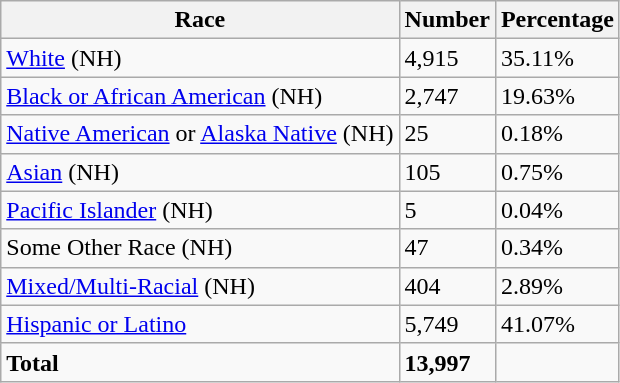<table class="wikitable">
<tr>
<th>Race</th>
<th>Number</th>
<th>Percentage</th>
</tr>
<tr>
<td><a href='#'>White</a> (NH)</td>
<td>4,915</td>
<td>35.11%</td>
</tr>
<tr>
<td><a href='#'>Black or African American</a> (NH)</td>
<td>2,747</td>
<td>19.63%</td>
</tr>
<tr>
<td><a href='#'>Native American</a> or <a href='#'>Alaska Native</a> (NH)</td>
<td>25</td>
<td>0.18%</td>
</tr>
<tr>
<td><a href='#'>Asian</a> (NH)</td>
<td>105</td>
<td>0.75%</td>
</tr>
<tr>
<td><a href='#'>Pacific Islander</a> (NH)</td>
<td>5</td>
<td>0.04%</td>
</tr>
<tr>
<td>Some Other Race (NH)</td>
<td>47</td>
<td>0.34%</td>
</tr>
<tr>
<td><a href='#'>Mixed/Multi-Racial</a> (NH)</td>
<td>404</td>
<td>2.89%</td>
</tr>
<tr>
<td><a href='#'>Hispanic or Latino</a></td>
<td>5,749</td>
<td>41.07%</td>
</tr>
<tr>
<td><strong>Total</strong></td>
<td><strong>13,997</strong></td>
<td></td>
</tr>
</table>
